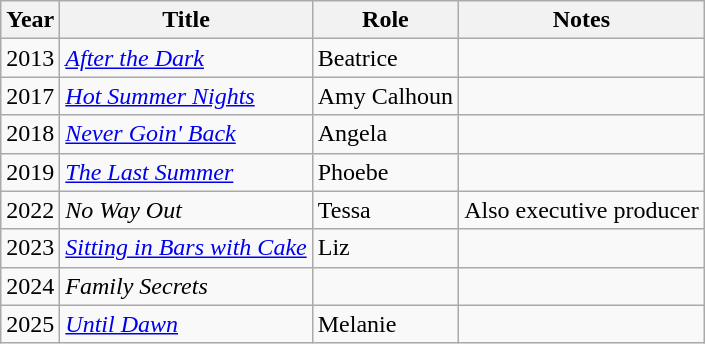<table class="wikitable sortable">
<tr>
<th>Year</th>
<th>Title</th>
<th>Role</th>
<th>Notes</th>
</tr>
<tr>
<td>2013</td>
<td><em><a href='#'>After the Dark</a></em></td>
<td>Beatrice</td>
<td></td>
</tr>
<tr>
<td>2017</td>
<td><em><a href='#'>Hot Summer Nights</a></em></td>
<td>Amy Calhoun</td>
<td></td>
</tr>
<tr>
<td>2018</td>
<td><em><a href='#'>Never Goin' Back</a></em></td>
<td>Angela</td>
<td></td>
</tr>
<tr>
<td>2019</td>
<td><em><a href='#'>The Last Summer</a></em></td>
<td>Phoebe</td>
<td></td>
</tr>
<tr>
<td>2022</td>
<td><em>No Way Out</em></td>
<td>Tessa</td>
<td>Also executive producer</td>
</tr>
<tr>
<td>2023</td>
<td><em><a href='#'>Sitting in Bars with Cake</a></em></td>
<td>Liz</td>
<td></td>
</tr>
<tr>
<td>2024</td>
<td><em>Family Secrets</em></td>
<td></td>
<td></td>
</tr>
<tr>
<td>2025</td>
<td><em><a href='#'>Until Dawn</a></em></td>
<td>Melanie</td>
<td></td>
</tr>
</table>
